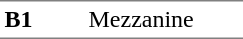<table border=0 cellspacing=0 cellpadding=3>
<tr>
<td style="border-bottom:solid 1px gray;border-top:solid 1px gray;" width=50 valign=top><strong>B1</strong></td>
<td style="border-top:solid 1px gray;border-bottom:solid 1px gray;" width=100 valign=top>Mezzanine</td>
</tr>
</table>
